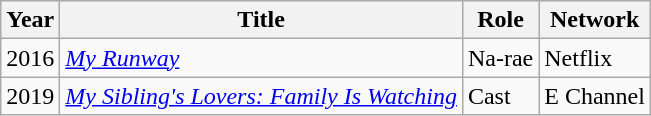<table class="wikitable sortable">
<tr>
<th>Year</th>
<th>Title</th>
<th>Role</th>
<th>Network</th>
</tr>
<tr>
<td>2016</td>
<td><em><a href='#'>My Runway</a></em></td>
<td>Na-rae</td>
<td>Netflix</td>
</tr>
<tr>
<td>2019</td>
<td><em><a href='#'>My Sibling's Lovers: Family Is Watching</a></em></td>
<td>Cast</td>
<td>E Channel</td>
</tr>
</table>
